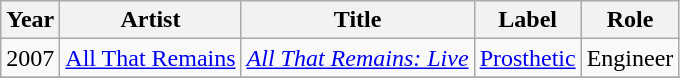<table class="wikitable sortable">
<tr>
<th>Year</th>
<th>Artist</th>
<th>Title</th>
<th>Label</th>
<th>Role</th>
</tr>
<tr>
<td>2007</td>
<td><a href='#'>All That Remains</a></td>
<td><em><a href='#'>All That Remains: Live</a></em></td>
<td><a href='#'>Prosthetic</a></td>
<td>Engineer</td>
</tr>
<tr>
</tr>
</table>
